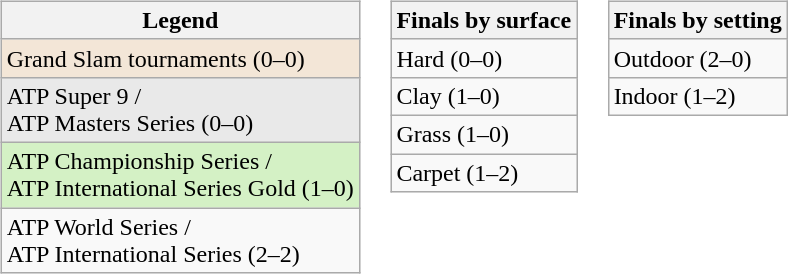<table>
<tr valign="top">
<td><br><table class="wikitable sortable">
<tr>
<th>Legend</th>
</tr>
<tr style="background:#f3e6d7;">
<td>Grand Slam tournaments (0–0)</td>
</tr>
<tr style="background:#e9e9e9;">
<td>ATP Super 9 / <br>ATP Masters Series (0–0)</td>
</tr>
<tr style="background:#d4f1c5;">
<td>ATP Championship Series / <br>ATP International Series Gold (1–0)</td>
</tr>
<tr>
<td>ATP World Series / <br>ATP International Series (2–2)</td>
</tr>
</table>
</td>
<td><br><table class="wikitable sortable">
<tr>
<th>Finals by surface</th>
</tr>
<tr>
<td>Hard (0–0)</td>
</tr>
<tr>
<td>Clay (1–0)</td>
</tr>
<tr>
<td>Grass (1–0)</td>
</tr>
<tr>
<td>Carpet (1–2)</td>
</tr>
</table>
</td>
<td><br><table class="wikitable sortable">
<tr>
<th>Finals by setting</th>
</tr>
<tr>
<td>Outdoor (2–0)</td>
</tr>
<tr>
<td>Indoor (1–2)</td>
</tr>
</table>
</td>
</tr>
</table>
